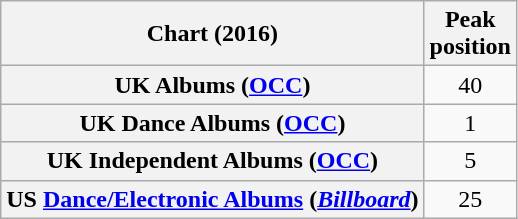<table class="wikitable sortable plainrowheaders" style="text-align:center;">
<tr>
<th scope="col">Chart (2016)</th>
<th scope="col">Peak<br>position</th>
</tr>
<tr>
<th scope="row">UK Albums (<a href='#'>OCC</a>)</th>
<td>40</td>
</tr>
<tr>
<th scope="row">UK Dance Albums (<a href='#'>OCC</a>)</th>
<td>1</td>
</tr>
<tr>
<th scope="row">UK Independent Albums (<a href='#'>OCC</a>)</th>
<td>5</td>
</tr>
<tr>
<th scope="row">US <a href='#'>Dance/Electronic Albums</a> (<em><a href='#'>Billboard</a></em>)</th>
<td>25</td>
</tr>
</table>
